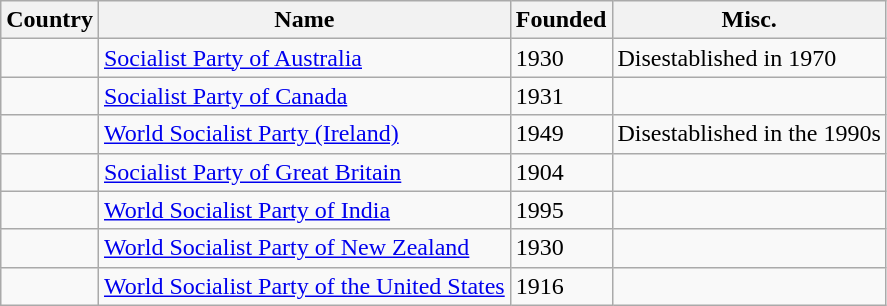<table class="wikitable">
<tr>
<th>Country</th>
<th>Name</th>
<th>Founded</th>
<th>Misc.</th>
</tr>
<tr>
<td></td>
<td><a href='#'>Socialist Party of Australia</a></td>
<td>1930</td>
<td>Disestablished in 1970</td>
</tr>
<tr>
<td></td>
<td><a href='#'>Socialist Party of Canada</a></td>
<td>1931</td>
<td></td>
</tr>
<tr>
<td></td>
<td><a href='#'>World Socialist Party (Ireland)</a></td>
<td>1949</td>
<td>Disestablished in the 1990s</td>
</tr>
<tr>
<td></td>
<td><a href='#'>Socialist Party of Great Britain</a></td>
<td>1904</td>
<td></td>
</tr>
<tr>
<td></td>
<td><a href='#'>World Socialist Party of India</a></td>
<td>1995</td>
<td></td>
</tr>
<tr>
<td></td>
<td><a href='#'>World Socialist Party of New Zealand</a></td>
<td>1930</td>
<td></td>
</tr>
<tr>
<td></td>
<td><a href='#'>World Socialist Party of the United States</a></td>
<td>1916</td>
<td></td>
</tr>
</table>
